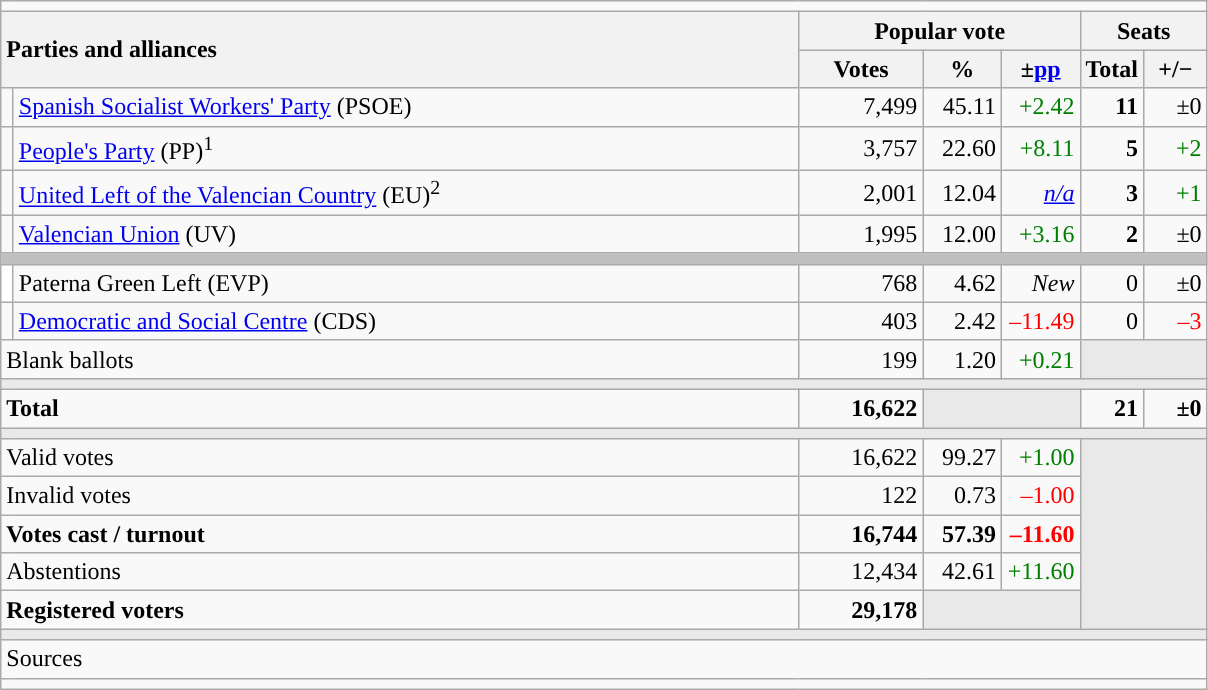<table class="wikitable" style="text-align:right;">
<tr>
<td colspan="7"></td>
</tr>
<tr>
<th style="text-align:left;" rowspan="2" colspan="2" width="525">Parties and alliances</th>
<th colspan="3">Popular vote</th>
<th colspan="2">Seats</th>
</tr>
<tr>
<th width="75">Votes</th>
<th width="45">%</th>
<th width="45">±<a href='#'>pp</a></th>
<th width="35">Total</th>
<th width="35">+/−</th>
</tr>
<tr>
<td width="1" style="color:inherit;background:"></td>
<td align="left"><a href='#'>Spanish Socialist Workers' Party</a> (PSOE)</td>
<td>7,499</td>
<td>45.11</td>
<td style="color:green;">+2.42</td>
<td><strong>11</strong></td>
<td>±0</td>
</tr>
<tr>
<td style="color:inherit;background:"></td>
<td align="left"><a href='#'>People's Party</a> (PP)<sup>1</sup></td>
<td>3,757</td>
<td>22.60</td>
<td style="color:green;">+8.11</td>
<td><strong>5</strong></td>
<td style="color:green;">+2</td>
</tr>
<tr>
<td style="color:inherit;background:"></td>
<td align="left"><a href='#'>United Left of the Valencian Country</a> (EU)<sup>2</sup></td>
<td>2,001</td>
<td>12.04</td>
<td><em><a href='#'>n/a</a></em></td>
<td><strong>3</strong></td>
<td style="color:green;">+1</td>
</tr>
<tr>
<td style="color:inherit;background:"></td>
<td align="left"><a href='#'>Valencian Union</a> (UV)</td>
<td>1,995</td>
<td>12.00</td>
<td style="color:green;">+3.16</td>
<td><strong>2</strong></td>
<td>±0</td>
</tr>
<tr>
<td colspan="7" bgcolor="#C0C0C0"></td>
</tr>
<tr>
<td bgcolor="white"></td>
<td align="left">Paterna Green Left (EVP)</td>
<td>768</td>
<td>4.62</td>
<td><em>New</em></td>
<td>0</td>
<td>±0</td>
</tr>
<tr>
<td style="color:inherit;background:"></td>
<td align="left"><a href='#'>Democratic and Social Centre</a> (CDS)</td>
<td>403</td>
<td>2.42</td>
<td style="color:red;">–11.49</td>
<td>0</td>
<td style="color:red;">–3</td>
</tr>
<tr>
<td align="left" colspan="2">Blank ballots</td>
<td>199</td>
<td>1.20</td>
<td style="color:green;">+0.21</td>
<td bgcolor="#E9E9E9" colspan="2"></td>
</tr>
<tr>
<td colspan="7" bgcolor="#E9E9E9"></td>
</tr>
<tr style="font-weight:bold;">
<td align="left" colspan="2">Total</td>
<td>16,622</td>
<td bgcolor="#E9E9E9" colspan="2"></td>
<td>21</td>
<td>±0</td>
</tr>
<tr>
<td colspan="7" bgcolor="#E9E9E9"></td>
</tr>
<tr>
<td align="left" colspan="2">Valid votes</td>
<td>16,622</td>
<td>99.27</td>
<td style="color:green;">+1.00</td>
<td bgcolor="#E9E9E9" colspan="2" rowspan="5"></td>
</tr>
<tr>
<td align="left" colspan="2">Invalid votes</td>
<td>122</td>
<td>0.73</td>
<td style="color:red;">–1.00</td>
</tr>
<tr style="font-weight:bold;">
<td align="left" colspan="2">Votes cast / turnout</td>
<td>16,744</td>
<td>57.39</td>
<td style="color:red;">–11.60</td>
</tr>
<tr>
<td align="left" colspan="2">Abstentions</td>
<td>12,434</td>
<td>42.61</td>
<td style="color:green;">+11.60</td>
</tr>
<tr style="font-weight:bold;">
<td align="left" colspan="2">Registered voters</td>
<td>29,178</td>
<td bgcolor="#E9E9E9" colspan="2"></td>
</tr>
<tr>
<td colspan="7" bgcolor="#E9E9E9"></td>
</tr>
<tr>
<td align="left" colspan="7">Sources</td>
</tr>
<tr>
<td colspan="7" style="text-align:left; max-width:790px;"></td>
</tr>
</table>
